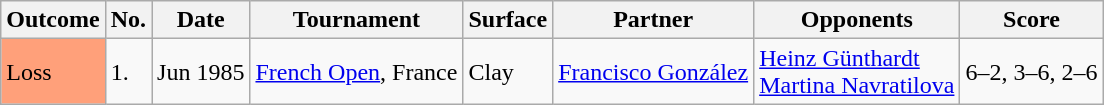<table class="wikitable">
<tr>
<th>Outcome</th>
<th>No.</th>
<th>Date</th>
<th>Tournament</th>
<th>Surface</th>
<th>Partner</th>
<th>Opponents</th>
<th>Score</th>
</tr>
<tr>
<td style="background:#ffa07a;">Loss</td>
<td>1.</td>
<td>Jun 1985</td>
<td><a href='#'>French Open</a>, France</td>
<td>Clay</td>
<td> <a href='#'>Francisco González</a></td>
<td> <a href='#'>Heinz Günthardt</a> <br>  <a href='#'>Martina Navratilova</a></td>
<td>6–2, 3–6, 2–6</td>
</tr>
</table>
